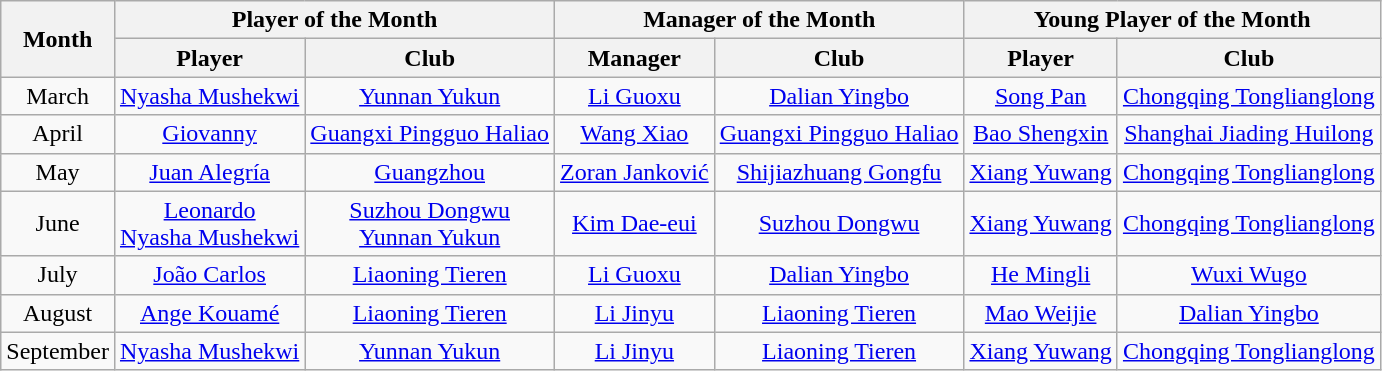<table class="wikitable" style="text-align:center">
<tr>
<th rowspan="2">Month</th>
<th colspan="2">Player of the Month</th>
<th colspan="2">Manager of the Month</th>
<th colspan="2">Young Player of the Month</th>
</tr>
<tr>
<th>Player</th>
<th>Club</th>
<th>Manager</th>
<th>Club</th>
<th>Player</th>
<th>Club</th>
</tr>
<tr>
<td>March</td>
<td> <a href='#'>Nyasha Mushekwi</a></td>
<td><a href='#'>Yunnan Yukun</a></td>
<td> <a href='#'>Li Guoxu</a></td>
<td><a href='#'>Dalian Yingbo</a></td>
<td> <a href='#'>Song Pan</a></td>
<td><a href='#'>Chongqing Tonglianglong</a></td>
</tr>
<tr>
<td>April</td>
<td> <a href='#'>Giovanny</a></td>
<td><a href='#'>Guangxi Pingguo Haliao</a></td>
<td> <a href='#'>Wang Xiao</a></td>
<td><a href='#'>Guangxi Pingguo Haliao</a></td>
<td> <a href='#'>Bao Shengxin</a></td>
<td><a href='#'>Shanghai Jiading Huilong</a></td>
</tr>
<tr>
<td>May</td>
<td> <a href='#'>Juan Alegría</a></td>
<td><a href='#'>Guangzhou</a></td>
<td> <a href='#'>Zoran Janković</a></td>
<td><a href='#'>Shijiazhuang Gongfu</a></td>
<td> <a href='#'>Xiang Yuwang</a></td>
<td><a href='#'>Chongqing Tonglianglong</a></td>
</tr>
<tr>
<td>June</td>
<td> <a href='#'>Leonardo</a><br> <a href='#'>Nyasha Mushekwi</a></td>
<td><a href='#'>Suzhou Dongwu</a><br><a href='#'>Yunnan Yukun</a></td>
<td> <a href='#'>Kim Dae-eui</a></td>
<td><a href='#'>Suzhou Dongwu</a></td>
<td> <a href='#'>Xiang Yuwang</a></td>
<td><a href='#'>Chongqing Tonglianglong</a></td>
</tr>
<tr>
<td>July</td>
<td> <a href='#'>João Carlos</a></td>
<td><a href='#'>Liaoning Tieren</a></td>
<td> <a href='#'>Li Guoxu</a></td>
<td><a href='#'>Dalian Yingbo</a></td>
<td> <a href='#'>He Mingli</a></td>
<td><a href='#'>Wuxi Wugo</a></td>
</tr>
<tr>
<td>August</td>
<td> <a href='#'>Ange Kouamé</a></td>
<td><a href='#'>Liaoning Tieren</a></td>
<td> <a href='#'>Li Jinyu</a></td>
<td><a href='#'>Liaoning Tieren</a></td>
<td> <a href='#'>Mao Weijie</a></td>
<td><a href='#'>Dalian Yingbo</a></td>
</tr>
<tr>
<td>September</td>
<td> <a href='#'>Nyasha Mushekwi</a></td>
<td><a href='#'>Yunnan Yukun</a></td>
<td> <a href='#'>Li Jinyu</a></td>
<td><a href='#'>Liaoning Tieren</a></td>
<td> <a href='#'>Xiang Yuwang</a></td>
<td><a href='#'>Chongqing Tonglianglong</a></td>
</tr>
</table>
